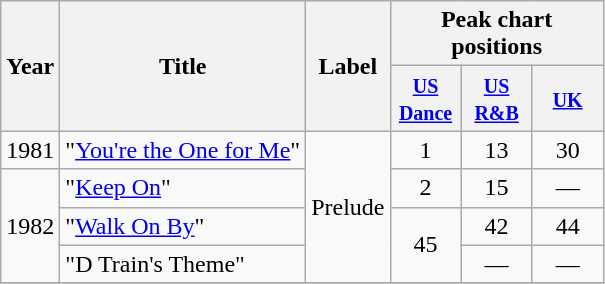<table class="wikitable">
<tr>
<th rowspan="2">Year</th>
<th rowspan="2">Title</th>
<th rowspan="2">Label</th>
<th colspan="3">Peak chart positions</th>
</tr>
<tr>
<th width="40"><small><a href='#'>US Dance</a></small><br></th>
<th width="40"><small><a href='#'>US R&B</a></small><br></th>
<th width="40"><small><a href='#'>UK</a></small><br></th>
</tr>
<tr>
<td>1981</td>
<td>"<a href='#'>You're the One for Me</a>"</td>
<td rowspan="4">Prelude</td>
<td align=center>1</td>
<td align=center>13</td>
<td align=center>30</td>
</tr>
<tr>
<td rowspan="3">1982</td>
<td>"<a href='#'>Keep On</a>"</td>
<td align=center>2</td>
<td align=center>15</td>
<td align=center>—</td>
</tr>
<tr>
<td>"<a href='#'>Walk On By</a>"</td>
<td align=center rowspan=2>45</td>
<td align=center>42</td>
<td align=center>44</td>
</tr>
<tr>
<td>"D Train's Theme"</td>
<td align=center>―</td>
<td align=center>―</td>
</tr>
<tr>
</tr>
</table>
